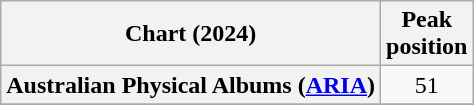<table class="wikitable sortable plainrowheaders" style="text-align:center;">
<tr>
<th scope="col">Chart (2024)</th>
<th scope="col">Peak<br>position</th>
</tr>
<tr>
<th scope="row">Australian Physical Albums (<a href='#'>ARIA</a>)</th>
<td>51</td>
</tr>
<tr>
</tr>
<tr>
</tr>
<tr>
</tr>
<tr>
</tr>
<tr>
</tr>
<tr>
</tr>
</table>
